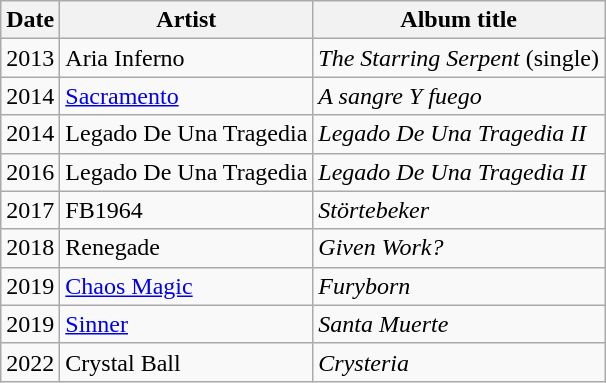<table class="wikitable sortable">
<tr style="background:#fff;">
<th>Date</th>
<th>Artist</th>
<th>Album title</th>
</tr>
<tr>
<td>2013</td>
<td>Aria Inferno</td>
<td><em>The Starring Serpent</em> (single)</td>
</tr>
<tr>
<td>2014</td>
<td><a href='#'>Sacramento</a></td>
<td><em>A sangre Y fuego</em></td>
</tr>
<tr>
<td>2014</td>
<td>Legado De Una Tragedia</td>
<td><em>Legado De Una Tragedia II</em></td>
</tr>
<tr>
<td>2016</td>
<td>Legado De Una Tragedia</td>
<td><em>Legado De Una Tragedia II</em></td>
</tr>
<tr>
<td>2017</td>
<td>FB1964</td>
<td><em>Störtebeker</em></td>
</tr>
<tr>
<td>2018</td>
<td>Renegade</td>
<td><em>Given Work?</em></td>
</tr>
<tr>
<td>2019</td>
<td><a href='#'>Chaos Magic</a></td>
<td><em>Furyborn</em></td>
</tr>
<tr>
<td>2019</td>
<td><a href='#'>Sinner</a></td>
<td><em>Santa Muerte</em></td>
</tr>
<tr>
<td>2022</td>
<td>Crystal Ball</td>
<td><em>Crysteria</em></td>
</tr>
</table>
